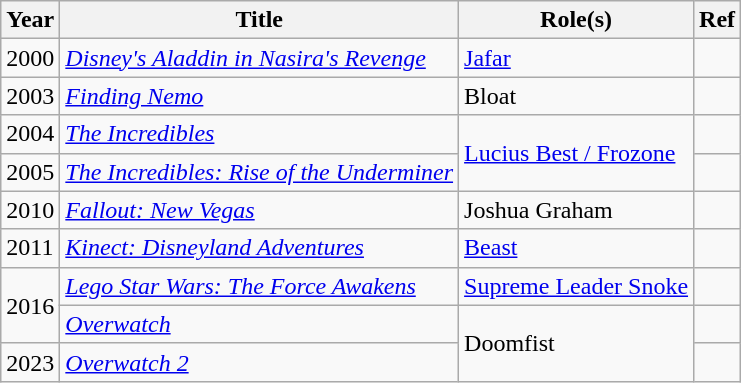<table class="wikitable plainrowheaders sortable">
<tr>
<th scope="col">Year</th>
<th scope="col">Title</th>
<th scope="col">Role(s)</th>
<th scope="col" class="unsortable">Ref</th>
</tr>
<tr>
<td>2000</td>
<td><em><a href='#'>Disney's Aladdin in Nasira's Revenge</a></em></td>
<td><a href='#'>Jafar</a></td>
<td></td>
</tr>
<tr>
<td>2003</td>
<td><em><a href='#'>Finding Nemo</a></em></td>
<td>Bloat</td>
<td></td>
</tr>
<tr>
<td>2004</td>
<td><em><a href='#'>The Incredibles</a></em></td>
<td rowspan=2><a href='#'>Lucius Best / Frozone</a></td>
<td></td>
</tr>
<tr>
<td>2005</td>
<td><em><a href='#'>The Incredibles: Rise of the Underminer</a></em></td>
<td></td>
</tr>
<tr>
<td>2010</td>
<td><em><a href='#'>Fallout: New Vegas</a></em></td>
<td>Joshua Graham</td>
<td></td>
</tr>
<tr>
<td>2011</td>
<td><em><a href='#'>Kinect: Disneyland Adventures</a></em></td>
<td><a href='#'>Beast</a></td>
<td></td>
</tr>
<tr>
<td rowspan=2>2016</td>
<td><em><a href='#'>Lego Star Wars: The Force Awakens</a></em></td>
<td><a href='#'>Supreme Leader Snoke</a></td>
<td></td>
</tr>
<tr>
<td><em><a href='#'>Overwatch</a></em></td>
<td rowspan=2>Doomfist</td>
<td></td>
</tr>
<tr>
<td>2023</td>
<td><em><a href='#'>Overwatch 2</a></em></td>
<td></td>
</tr>
</table>
